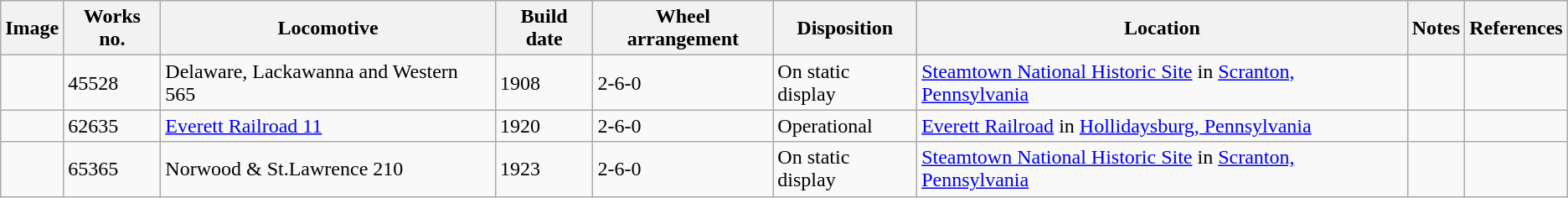<table class="wikitable">
<tr>
<th>Image</th>
<th>Works no.</th>
<th>Locomotive</th>
<th>Build date</th>
<th>Wheel arrangement</th>
<th>Disposition</th>
<th>Location</th>
<th>Notes</th>
<th>References</th>
</tr>
<tr>
<td></td>
<td>45528</td>
<td>Delaware, Lackawanna and Western 565</td>
<td>1908</td>
<td>2-6-0</td>
<td>On static display</td>
<td><a href='#'>Steamtown National Historic Site</a> in <a href='#'>Scranton, Pennsylvania</a></td>
<td></td>
<td></td>
</tr>
<tr>
<td></td>
<td>62635</td>
<td><a href='#'>Everett Railroad 11</a></td>
<td>1920</td>
<td>2-6-0</td>
<td>Operational</td>
<td><a href='#'>Everett Railroad</a> in <a href='#'>Hollidaysburg, Pennsylvania</a></td>
<td></td>
<td></td>
</tr>
<tr>
<td></td>
<td>65365</td>
<td>Norwood & St.Lawrence 210</td>
<td>1923</td>
<td>2-6-0</td>
<td>On static display</td>
<td><a href='#'>Steamtown National Historic Site</a> in <a href='#'>Scranton, Pennsylvania</a></td>
<td></td>
<td></td>
</tr>
</table>
